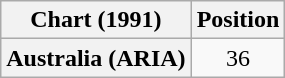<table class="wikitable plainrowheaders" style="text-align:center">
<tr>
<th scope="col">Chart (1991)</th>
<th scope="col">Position</th>
</tr>
<tr>
<th scope="row">Australia (ARIA)</th>
<td>36</td>
</tr>
</table>
